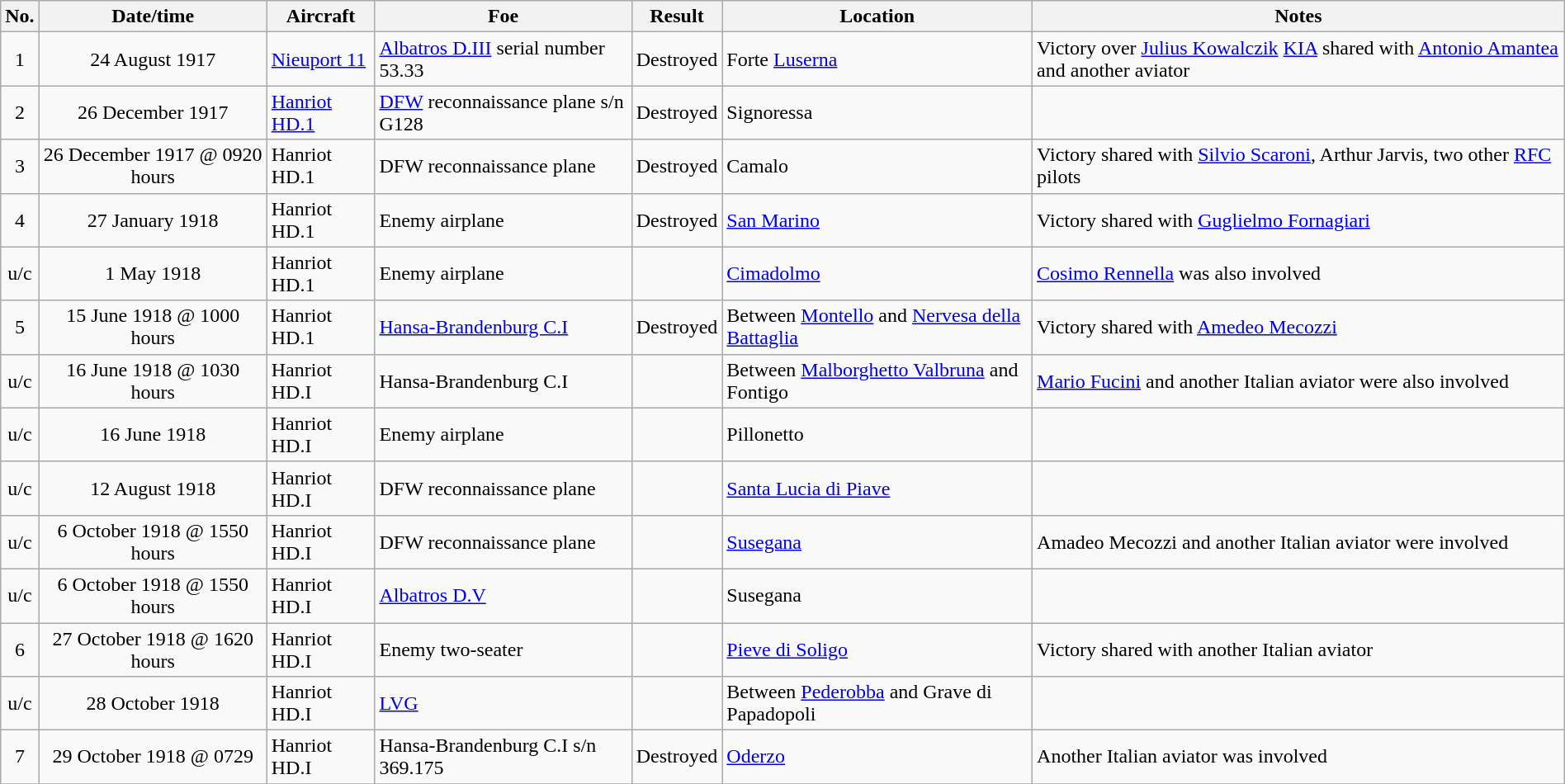<table class="wikitable" border="1" style="margin: 1em auto 1em auto">
<tr>
<th>No.</th>
<th>Date/time</th>
<th>Aircraft</th>
<th>Foe</th>
<th>Result</th>
<th>Location</th>
<th>Notes</th>
</tr>
<tr>
<td align="center">1</td>
<td align="center">24 August 1917</td>
<td><a href='#'>Nieuport 11</a></td>
<td><a href='#'>Albatros D.III</a> serial number 53.33</td>
<td>Destroyed</td>
<td>Forte <a href='#'>Luserna</a></td>
<td>Victory over <a href='#'>Julius Kowalczik</a> <a href='#'>KIA</a> shared with <a href='#'>Antonio Amantea</a> and another aviator</td>
</tr>
<tr>
<td align="center">2</td>
<td align="center">26 December 1917</td>
<td><a href='#'>Hanriot HD.1</a></td>
<td><a href='#'>DFW</a> reconnaissance plane s/n G128</td>
<td>Destroyed</td>
<td>Signoressa</td>
<td></td>
</tr>
<tr>
<td align="center">3</td>
<td align="center">26 December 1917 @ 0920 hours</td>
<td>Hanriot HD.1</td>
<td>DFW reconnaissance plane</td>
<td>Destroyed</td>
<td>Camalo</td>
<td>Victory shared with <a href='#'>Silvio Scaroni</a>, Arthur Jarvis, two other <a href='#'>RFC</a> pilots</td>
</tr>
<tr>
<td align="center">4</td>
<td align="center">27 January 1918</td>
<td>Hanriot HD.1</td>
<td>Enemy airplane</td>
<td>Destroyed</td>
<td><a href='#'>San Marino</a></td>
<td>Victory shared with <a href='#'>Guglielmo Fornagiari</a></td>
</tr>
<tr>
<td align="center">u/c</td>
<td align="center">1 May 1918</td>
<td>Hanriot HD.1</td>
<td>Enemy airplane</td>
<td></td>
<td><a href='#'>Cimadolmo</a></td>
<td><a href='#'>Cosimo Rennella</a> was also involved</td>
</tr>
<tr>
<td align="center">5</td>
<td align="center">15 June 1918 @ 1000 hours</td>
<td>Hanriot HD.1</td>
<td><a href='#'>Hansa-Brandenburg C.I</a></td>
<td>Destroyed</td>
<td>Between <a href='#'>Montello</a> and <a href='#'>Nervesa della Battaglia</a></td>
<td>Victory shared with <a href='#'>Amedeo Mecozzi</a></td>
</tr>
<tr>
<td align="center">u/c</td>
<td align="center">16 June 1918 @ 1030 hours</td>
<td>Hanriot HD.I</td>
<td>Hansa-Brandenburg C.I</td>
<td></td>
<td>Between <a href='#'>Malborghetto Valbruna</a> and Fontigo</td>
<td><a href='#'>Mario Fucini</a> and another Italian aviator were also involved</td>
</tr>
<tr>
<td align="center">u/c</td>
<td align="center">16 June 1918</td>
<td>Hanriot HD.I</td>
<td>Enemy airplane</td>
<td></td>
<td>Pillonetto</td>
<td></td>
</tr>
<tr>
<td align="center">u/c</td>
<td align="center">12 August 1918</td>
<td>Hanriot HD.I</td>
<td>DFW reconnaissance plane</td>
<td></td>
<td><a href='#'>Santa Lucia di Piave</a></td>
<td></td>
</tr>
<tr>
<td align="center">u/c</td>
<td align="center">6 October 1918 @ 1550 hours</td>
<td>Hanriot HD.I</td>
<td>DFW reconnaissance plane</td>
<td></td>
<td><a href='#'>Susegana</a></td>
<td>Amadeo Mecozzi and another Italian aviator were involved</td>
</tr>
<tr>
<td align="center">u/c</td>
<td align="center">6 October 1918 @ 1550 hours</td>
<td>Hanriot HD.I</td>
<td><a href='#'>Albatros D.V</a></td>
<td></td>
<td>Susegana</td>
<td></td>
</tr>
<tr>
<td align="center">6</td>
<td align="center">27 October 1918 @ 1620 hours</td>
<td>Hanriot HD.I</td>
<td>Enemy two-seater</td>
<td></td>
<td><a href='#'>Pieve di Soligo</a></td>
<td>Victory shared with another Italian aviator</td>
</tr>
<tr>
<td align="center">u/c</td>
<td align="center">28 October 1918</td>
<td>Hanriot HD.I</td>
<td><a href='#'>LVG</a></td>
<td></td>
<td>Between <a href='#'>Pederobba</a> and Grave di Papadopoli</td>
<td></td>
</tr>
<tr>
<td align="center">7</td>
<td align="center">29 October 1918 @ 0729</td>
<td>Hanriot HD.I</td>
<td>Hansa-Brandenburg C.I s/n 369.175</td>
<td>Destroyed</td>
<td><a href='#'>Oderzo</a></td>
<td>Another Italian aviator was involved</td>
</tr>
<tr>
</tr>
</table>
